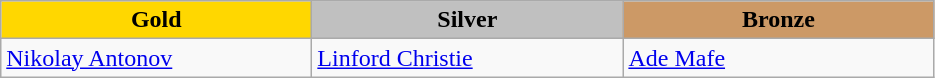<table class="wikitable" style="text-align:left">
<tr align="center">
<td width=200 bgcolor=gold><strong>Gold</strong></td>
<td width=200 bgcolor=silver><strong>Silver</strong></td>
<td width=200 bgcolor=CC9966><strong>Bronze</strong></td>
</tr>
<tr>
<td><a href='#'>Nikolay Antonov</a><br><em></em></td>
<td><a href='#'>Linford Christie</a><br><em></em></td>
<td><a href='#'>Ade Mafe</a><br><em></em></td>
</tr>
</table>
